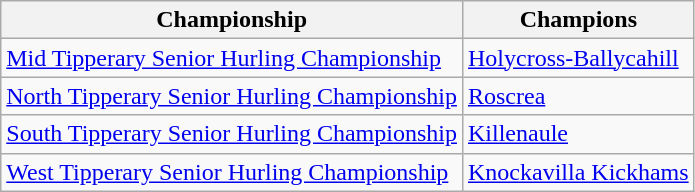<table class=wikitable>
<tr>
<th>Championship</th>
<th>Champions</th>
</tr>
<tr>
<td><a href='#'>Mid Tipperary Senior Hurling Championship</a></td>
<td><a href='#'>Holycross-Ballycahill</a></td>
</tr>
<tr>
<td><a href='#'>North Tipperary Senior Hurling Championship</a></td>
<td><a href='#'>Roscrea</a></td>
</tr>
<tr>
<td><a href='#'>South Tipperary Senior Hurling Championship</a></td>
<td><a href='#'>Killenaule</a></td>
</tr>
<tr>
<td><a href='#'>West Tipperary Senior Hurling Championship</a></td>
<td><a href='#'>Knockavilla Kickhams</a></td>
</tr>
</table>
